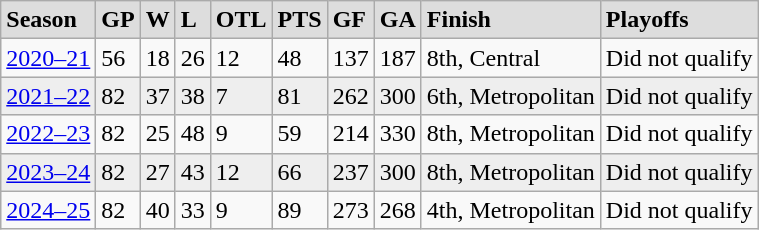<table class="wikitable">
<tr style="font-weight:bold; background:#ddd;">
<td>Season</td>
<td>GP</td>
<td>W</td>
<td>L</td>
<td>OTL</td>
<td>PTS</td>
<td>GF</td>
<td>GA</td>
<td>Finish</td>
<td>Playoffs</td>
</tr>
<tr>
<td><a href='#'>2020–21</a></td>
<td>56</td>
<td>18</td>
<td>26</td>
<td>12</td>
<td>48</td>
<td>137</td>
<td>187</td>
<td>8th, Central</td>
<td>Did not qualify</td>
</tr>
<tr style="background:#eee;">
<td><a href='#'>2021–22</a></td>
<td>82</td>
<td>37</td>
<td>38</td>
<td>7</td>
<td>81</td>
<td>262</td>
<td>300</td>
<td>6th, Metropolitan</td>
<td>Did not qualify</td>
</tr>
<tr>
<td><a href='#'>2022–23</a></td>
<td>82</td>
<td>25</td>
<td>48</td>
<td>9</td>
<td>59</td>
<td>214</td>
<td>330</td>
<td>8th, Metropolitan</td>
<td>Did not qualify</td>
</tr>
<tr style="background:#eee;">
<td><a href='#'>2023–24</a></td>
<td>82</td>
<td>27</td>
<td>43</td>
<td>12</td>
<td>66</td>
<td>237</td>
<td>300</td>
<td>8th, Metropolitan</td>
<td>Did not qualify</td>
</tr>
<tr>
<td><a href='#'>2024–25</a></td>
<td>82</td>
<td>40</td>
<td>33</td>
<td>9</td>
<td>89</td>
<td>273</td>
<td>268</td>
<td>4th, Metropolitan</td>
<td>Did not qualify</td>
</tr>
</table>
